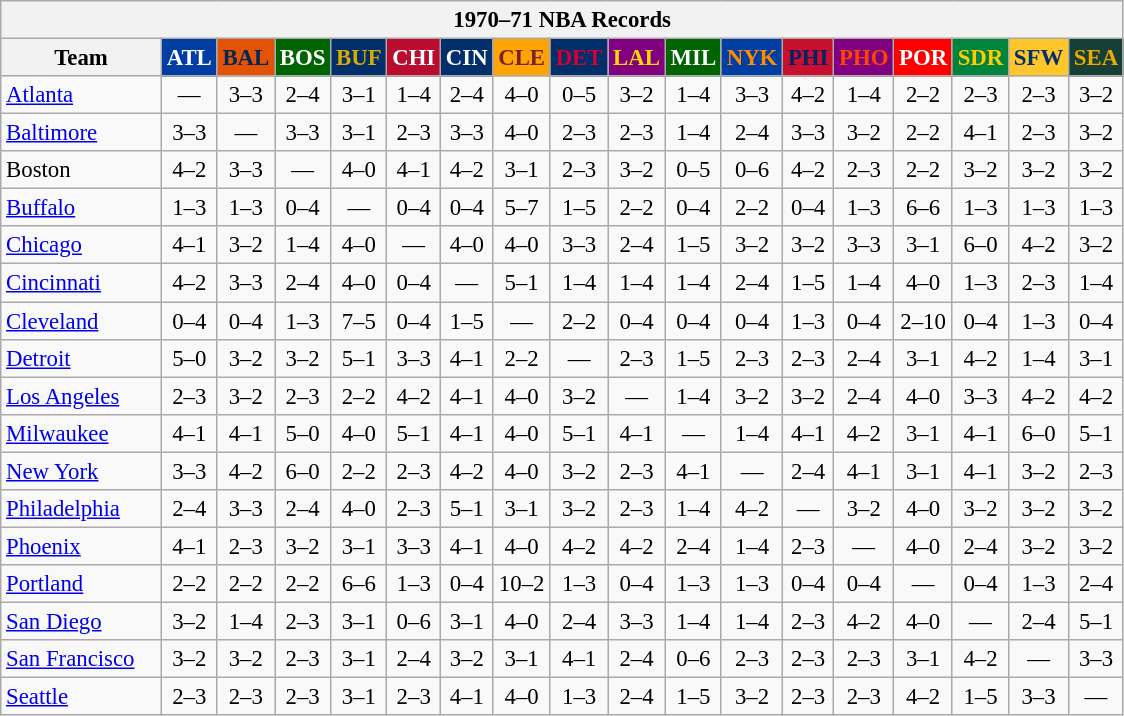<table class="wikitable" style="font-size:95%; text-align:center;">
<tr>
<th colspan=18>1970–71 NBA Records</th>
</tr>
<tr>
<th width=100>Team</th>
<th style="background:#003EA4;color:#FFFFFF;width=35">ATL</th>
<th style="background:#E45206;color:#012854;width=35">BAL</th>
<th style="background:#006400;color:#FFFFFF;width=35">BOS</th>
<th style="background:#012F6B;color:#D9AA00;width=35">BUF</th>
<th style="background:#BA0C2F;color:#FFFFFF;width=35">CHI</th>
<th style="background:#012F6B;color:#FFFFFF;width=35">CIN</th>
<th style="background:#FFA402;color:#77222F;width=35">CLE</th>
<th style="background:#012F6B;color:#D40032;width=35">DET</th>
<th style="background:#800080;color:#FFD700;width=35">LAL</th>
<th style="background:#006400;color:#FFFFFF;width=35">MIL</th>
<th style="background:#003EA4;color:#FF8C00;width=35">NYK</th>
<th style="background:#C90F2E;color:#022167;width=35">PHI</th>
<th style="background:#800080;color:#FF4500;width=35">PHO</th>
<th style="background:#FF0000;color:#FFFFFF;width=35">POR</th>
<th style="background:#00843D;color:#FFCC00;width=35">SDR</th>
<th style="background:#FFC62C;color:#012F6B;width=35">SFW</th>
<th style="background:#173F36;color:#EBAA00;width=35">SEA</th>
</tr>
<tr>
<td style="text-align:left;"><a href='#'>Atlanta</a></td>
<td>—</td>
<td>3–3</td>
<td>2–4</td>
<td>3–1</td>
<td>1–4</td>
<td>2–4</td>
<td>4–0</td>
<td>0–5</td>
<td>3–2</td>
<td>1–4</td>
<td>3–3</td>
<td>4–2</td>
<td>1–4</td>
<td>2–2</td>
<td>2–3</td>
<td>2–3</td>
<td>3–2</td>
</tr>
<tr>
<td style="text-align:left;"><a href='#'>Baltimore</a></td>
<td>3–3</td>
<td>—</td>
<td>3–3</td>
<td>3–1</td>
<td>2–3</td>
<td>3–3</td>
<td>4–0</td>
<td>2–3</td>
<td>2–3</td>
<td>1–4</td>
<td>2–4</td>
<td>3–3</td>
<td>3–2</td>
<td>2–2</td>
<td>4–1</td>
<td>2–3</td>
<td>3–2</td>
</tr>
<tr>
<td style="text-align:left;">Boston</td>
<td>4–2</td>
<td>3–3</td>
<td>—</td>
<td>4–0</td>
<td>4–1</td>
<td>4–2</td>
<td>3–1</td>
<td>2–3</td>
<td>3–2</td>
<td>0–5</td>
<td>0–6</td>
<td>4–2</td>
<td>2–3</td>
<td>2–2</td>
<td>3–2</td>
<td>3–2</td>
<td>3–2</td>
</tr>
<tr>
<td style="text-align:left;"><a href='#'>Buffalo</a></td>
<td>1–3</td>
<td>1–3</td>
<td>0–4</td>
<td>—</td>
<td>0–4</td>
<td>0–4</td>
<td>5–7</td>
<td>1–5</td>
<td>2–2</td>
<td>0–4</td>
<td>2–2</td>
<td>0–4</td>
<td>1–3</td>
<td>6–6</td>
<td>1–3</td>
<td>1–3</td>
<td>1–3</td>
</tr>
<tr>
<td style="text-align:left;"><a href='#'>Chicago</a></td>
<td>4–1</td>
<td>3–2</td>
<td>1–4</td>
<td>4–0</td>
<td>—</td>
<td>4–0</td>
<td>4–0</td>
<td>3–3</td>
<td>2–4</td>
<td>1–5</td>
<td>3–2</td>
<td>3–2</td>
<td>3–3</td>
<td>3–1</td>
<td>6–0</td>
<td>4–2</td>
<td>3–2</td>
</tr>
<tr>
<td style="text-align:left;"><a href='#'>Cincinnati</a></td>
<td>4–2</td>
<td>3–3</td>
<td>2–4</td>
<td>4–0</td>
<td>0–4</td>
<td>—</td>
<td>5–1</td>
<td>1–4</td>
<td>1–4</td>
<td>1–4</td>
<td>2–4</td>
<td>1–5</td>
<td>1–4</td>
<td>4–0</td>
<td>1–3</td>
<td>2–3</td>
<td>1–4</td>
</tr>
<tr>
<td style="text-align:left;"><a href='#'>Cleveland</a></td>
<td>0–4</td>
<td>0–4</td>
<td>1–3</td>
<td>7–5</td>
<td>0–4</td>
<td>1–5</td>
<td>—</td>
<td>2–2</td>
<td>0–4</td>
<td>0–4</td>
<td>0–4</td>
<td>1–3</td>
<td>0–4</td>
<td>2–10</td>
<td>0–4</td>
<td>1–3</td>
<td>0–4</td>
</tr>
<tr>
<td style="text-align:left;"><a href='#'>Detroit</a></td>
<td>5–0</td>
<td>3–2</td>
<td>3–2</td>
<td>5–1</td>
<td>3–3</td>
<td>4–1</td>
<td>2–2</td>
<td>—</td>
<td>2–3</td>
<td>1–5</td>
<td>2–3</td>
<td>2–3</td>
<td>2–4</td>
<td>3–1</td>
<td>4–2</td>
<td>1–4</td>
<td>3–1</td>
</tr>
<tr>
<td style="text-align:left;"><a href='#'>Los Angeles</a></td>
<td>2–3</td>
<td>3–2</td>
<td>2–3</td>
<td>2–2</td>
<td>4–2</td>
<td>4–1</td>
<td>4–0</td>
<td>3–2</td>
<td>—</td>
<td>1–4</td>
<td>3–2</td>
<td>3–2</td>
<td>2–4</td>
<td>4–0</td>
<td>3–3</td>
<td>4–2</td>
<td>4–2</td>
</tr>
<tr>
<td style="text-align:left;"><a href='#'>Milwaukee</a></td>
<td>4–1</td>
<td>4–1</td>
<td>5–0</td>
<td>4–0</td>
<td>5–1</td>
<td>4–1</td>
<td>4–0</td>
<td>5–1</td>
<td>4–1</td>
<td>—</td>
<td>1–4</td>
<td>4–1</td>
<td>4–2</td>
<td>3–1</td>
<td>4–1</td>
<td>6–0</td>
<td>5–1</td>
</tr>
<tr>
<td style="text-align:left;"><a href='#'>New York</a></td>
<td>3–3</td>
<td>4–2</td>
<td>6–0</td>
<td>2–2</td>
<td>2–3</td>
<td>4–2</td>
<td>4–0</td>
<td>3–2</td>
<td>2–3</td>
<td>4–1</td>
<td>—</td>
<td>2–4</td>
<td>4–1</td>
<td>3–1</td>
<td>4–1</td>
<td>3–2</td>
<td>2–3</td>
</tr>
<tr>
<td style="text-align:left;"><a href='#'>Philadelphia</a></td>
<td>2–4</td>
<td>3–3</td>
<td>2–4</td>
<td>4–0</td>
<td>2–3</td>
<td>5–1</td>
<td>3–1</td>
<td>3–2</td>
<td>2–3</td>
<td>1–4</td>
<td>4–2</td>
<td>—</td>
<td>3–2</td>
<td>4–0</td>
<td>3–2</td>
<td>3–2</td>
<td>3–2</td>
</tr>
<tr>
<td style="text-align:left;"><a href='#'>Phoenix</a></td>
<td>4–1</td>
<td>2–3</td>
<td>3–2</td>
<td>3–1</td>
<td>3–3</td>
<td>4–1</td>
<td>4–0</td>
<td>4–2</td>
<td>4–2</td>
<td>2–4</td>
<td>1–4</td>
<td>2–3</td>
<td>—</td>
<td>4–0</td>
<td>2–4</td>
<td>3–2</td>
<td>3–2</td>
</tr>
<tr>
<td style="text-align:left;"><a href='#'>Portland</a></td>
<td>2–2</td>
<td>2–2</td>
<td>2–2</td>
<td>6–6</td>
<td>1–3</td>
<td>0–4</td>
<td>10–2</td>
<td>1–3</td>
<td>0–4</td>
<td>1–3</td>
<td>1–3</td>
<td>0–4</td>
<td>0–4</td>
<td>—</td>
<td>0–4</td>
<td>1–3</td>
<td>2–4</td>
</tr>
<tr>
<td style="text-align:left;"><a href='#'>San Diego</a></td>
<td>3–2</td>
<td>1–4</td>
<td>2–3</td>
<td>3–1</td>
<td>0–6</td>
<td>3–1</td>
<td>4–0</td>
<td>2–4</td>
<td>3–3</td>
<td>1–4</td>
<td>1–4</td>
<td>2–3</td>
<td>4–2</td>
<td>4–0</td>
<td>—</td>
<td>2–4</td>
<td>5–1</td>
</tr>
<tr>
<td style="text-align:left;"><a href='#'>San Francisco</a></td>
<td>3–2</td>
<td>3–2</td>
<td>2–3</td>
<td>3–1</td>
<td>2–4</td>
<td>3–2</td>
<td>3–1</td>
<td>4–1</td>
<td>2–4</td>
<td>0–6</td>
<td>2–3</td>
<td>2–3</td>
<td>2–3</td>
<td>3–1</td>
<td>4–2</td>
<td>—</td>
<td>3–3</td>
</tr>
<tr>
<td style="text-align:left;"><a href='#'>Seattle</a></td>
<td>2–3</td>
<td>2–3</td>
<td>2–3</td>
<td>3–1</td>
<td>2–3</td>
<td>4–1</td>
<td>4–0</td>
<td>1–3</td>
<td>2–4</td>
<td>1–5</td>
<td>3–2</td>
<td>2–3</td>
<td>2–3</td>
<td>4–2</td>
<td>1–5</td>
<td>3–3</td>
<td>—</td>
</tr>
</table>
